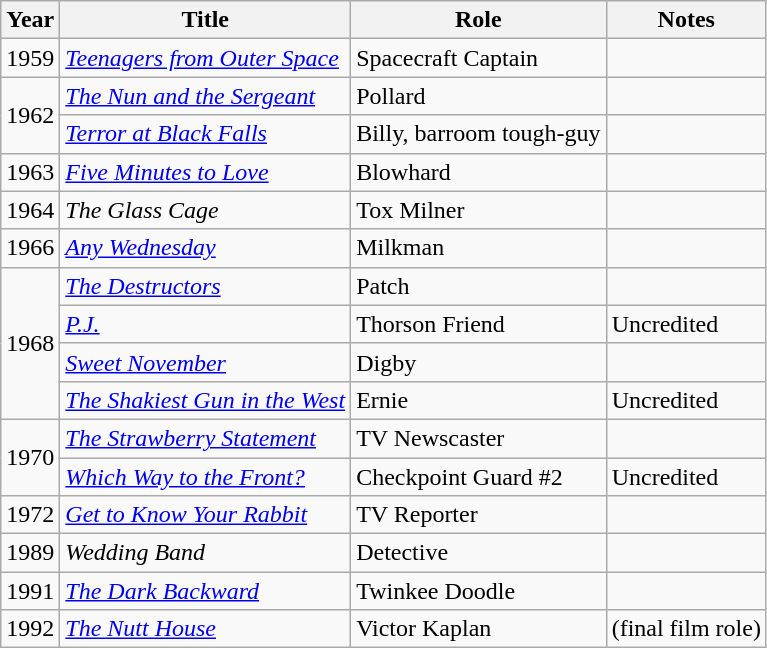<table class="wikitable">
<tr>
<th>Year</th>
<th>Title</th>
<th>Role</th>
<th>Notes</th>
</tr>
<tr>
<td>1959</td>
<td><em><a href='#'>Teenagers from Outer Space</a></em></td>
<td>Spacecraft Captain</td>
<td></td>
</tr>
<tr>
<td rowspan=2>1962</td>
<td><em><a href='#'>The Nun and the Sergeant</a></em></td>
<td>Pollard</td>
<td></td>
</tr>
<tr>
<td><em><a href='#'>Terror at Black Falls</a></em></td>
<td>Billy, barroom tough-guy</td>
<td></td>
</tr>
<tr>
<td>1963</td>
<td><em><a href='#'>Five Minutes to Love</a></em></td>
<td>Blowhard</td>
<td></td>
</tr>
<tr>
<td>1964</td>
<td><em>The Glass Cage</em></td>
<td>Tox Milner</td>
<td></td>
</tr>
<tr>
<td>1966</td>
<td><em><a href='#'>Any Wednesday</a></em></td>
<td>Milkman</td>
<td></td>
</tr>
<tr>
<td rowspan=4>1968</td>
<td><em><a href='#'>The Destructors</a></em></td>
<td>Patch</td>
<td></td>
</tr>
<tr>
<td><em><a href='#'>P.J.</a></em></td>
<td>Thorson Friend</td>
<td>Uncredited</td>
</tr>
<tr>
<td><em><a href='#'>Sweet November</a></em></td>
<td>Digby</td>
<td></td>
</tr>
<tr>
<td><em><a href='#'>The Shakiest Gun in the West</a></em></td>
<td>Ernie</td>
<td>Uncredited</td>
</tr>
<tr>
<td rowspan=2>1970</td>
<td><em><a href='#'>The Strawberry Statement</a></em></td>
<td>TV Newscaster</td>
<td></td>
</tr>
<tr>
<td><em><a href='#'>Which Way to the Front?</a></em></td>
<td>Checkpoint Guard #2</td>
<td>Uncredited</td>
</tr>
<tr>
<td>1972</td>
<td><em><a href='#'>Get to Know Your Rabbit</a></em></td>
<td>TV Reporter</td>
<td></td>
</tr>
<tr>
<td>1989</td>
<td><em>Wedding Band</em></td>
<td>Detective</td>
<td></td>
</tr>
<tr>
<td>1991</td>
<td><em><a href='#'>The Dark Backward</a></em></td>
<td>Twinkee Doodle</td>
<td></td>
</tr>
<tr>
<td>1992</td>
<td><em><a href='#'>The Nutt House</a></em></td>
<td>Victor Kaplan</td>
<td>(final film role)</td>
</tr>
</table>
